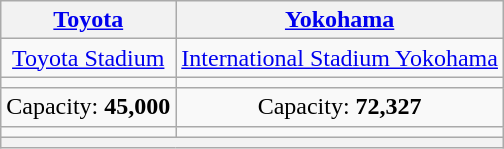<table class="wikitable" style="text-align:center">
<tr>
<th><a href='#'>Toyota</a></th>
<th><a href='#'>Yokohama</a></th>
</tr>
<tr>
<td><a href='#'>Toyota Stadium</a></td>
<td><a href='#'>International Stadium Yokohama</a></td>
</tr>
<tr>
<td><small></small></td>
<td><small></small></td>
</tr>
<tr>
<td>Capacity: <strong>45,000</strong></td>
<td>Capacity: <strong>72,327</strong></td>
</tr>
<tr>
<td></td>
<td></td>
</tr>
<tr>
<th colspan="2" rowspan="1"></th>
</tr>
</table>
